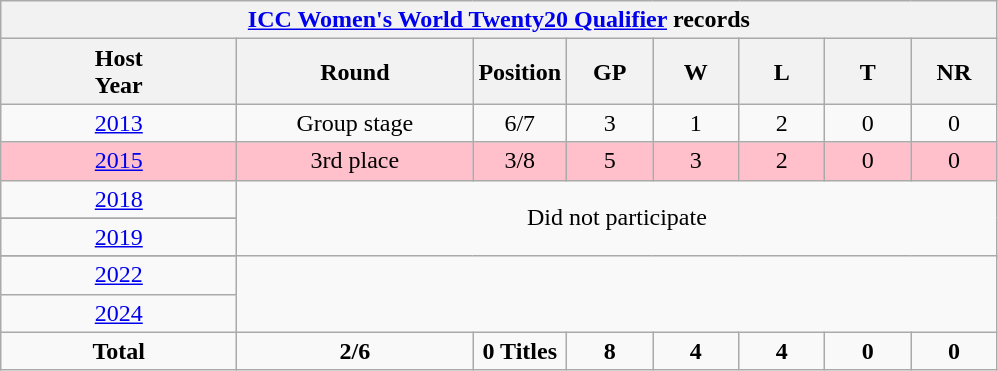<table class="wikitable" style="text-align: center; width=900px;">
<tr>
<th colspan=9><a href='#'>ICC Women's World Twenty20 Qualifier</a> records</th>
</tr>
<tr>
<th width=150>Host<br>Year</th>
<th width=150>Round</th>
<th width=50>Position</th>
<th width=50>GP</th>
<th width=50>W</th>
<th width=50>L</th>
<th width=50>T</th>
<th width=50>NR</th>
</tr>
<tr>
<td> <a href='#'>2013</a></td>
<td>Group stage</td>
<td>6/7</td>
<td>3</td>
<td>1</td>
<td>2</td>
<td>0</td>
<td>0</td>
</tr>
<tr bgcolor=pink>
<td> <a href='#'>2015</a></td>
<td>3rd place</td>
<td>3/8</td>
<td>5</td>
<td>3</td>
<td>2</td>
<td>0</td>
<td>0</td>
</tr>
<tr>
<td> <a href='#'>2018</a></td>
<td rowspan=4 colspan=8>Did not participate</td>
</tr>
<tr>
</tr>
<tr>
<td> <a href='#'>2019</a></td>
</tr>
<tr>
</tr>
<tr>
<td> <a href='#'>2022</a></td>
</tr>
<tr>
<td> <a href='#'>2024</a></td>
</tr>
<tr>
<td><strong>Total</strong></td>
<td><strong>2/6</strong></td>
<td><strong>0 Titles</strong></td>
<td><strong>8</strong></td>
<td><strong>4</strong></td>
<td><strong>4</strong></td>
<td><strong>0</strong></td>
<td><strong>0</strong></td>
</tr>
</table>
